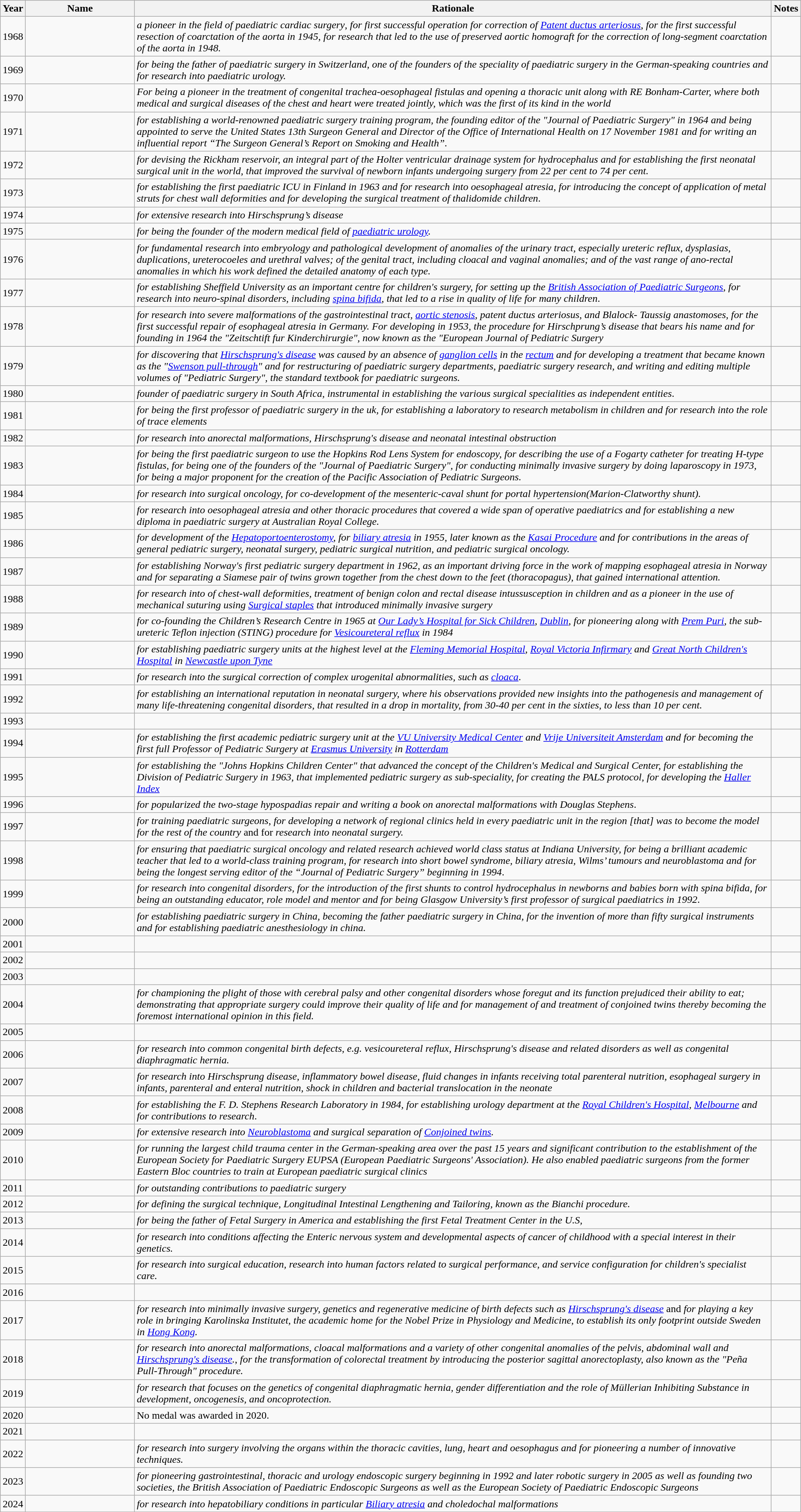<table class="wikitable sortable" border="1" style="align:left;">
<tr>
<th>Year</th>
<th width=14.4%>Name</th>
<th width=85% class="unsortable">Rationale</th>
<th class="unsortable">Notes</th>
</tr>
<tr>
<td>1968</td>
<td></td>
<td><em>a pioneer in the field of paediatric cardiac surgery</em>, <em>for first successful operation for correction of <a href='#'>Patent ductus arteriosus</a></em>, <em>for the first successful resection of coarctation of the aorta in 1945</em>, <em>for research that led to the use of preserved aortic homograft for the correction of long-segment coarctation of the aorta in 1948.</em></td>
<td></td>
</tr>
<tr>
<td>1969</td>
<td></td>
<td><em>for being the father of paediatric surgery in Switzerland, one of the founders of the speciality of paediatric surgery in the German-speaking countries and for research into paediatric urology.</em></td>
<td></td>
</tr>
<tr>
<td>1970</td>
<td></td>
<td><em>For being a pioneer in the treatment of congenital trachea-oesophageal fistulas and opening a thoracic unit along with RE Bonham-Carter, where both medical and surgical diseases of the chest and heart were treated jointly, which was the first of its kind in the world</em></td>
<td></td>
</tr>
<tr>
<td>1971</td>
<td></td>
<td><em>for establishing a world-renowned paediatric surgery training program, the founding editor of the "Journal of Paediatric Surgery" in 1964 and being appointed to serve the United States 13th Surgeon General and Director of the Office of International Health on 17 November 1981 and for writing an influential report “The Surgeon General’s Report on Smoking and Health”.</em></td>
<td></td>
</tr>
<tr>
<td>1972</td>
<td></td>
<td><em>for devising the Rickham reservoir, an integral part of the Holter ventricular drainage system for hydrocephalus and for establishing the first neonatal surgical unit in the world, that improved the survival of newborn infants undergoing surgery from 22 per cent to 74 per cent.</em></td>
<td></td>
</tr>
<tr>
<td>1973</td>
<td></td>
<td><em>for establishing the first paediatric ICU in Finland in 1963 and for research into oesophageal atresia, for introducing the concept of application of metal struts for chest wall deformities and for developing the surgical treatment of thalidomide children</em>.</td>
<td></td>
</tr>
<tr>
<td>1974</td>
<td></td>
<td><em>for extensive research into Hirschsprung’s disease</em></td>
<td></td>
</tr>
<tr>
<td>1975</td>
<td></td>
<td><em>for being the founder of the modern medical field of <a href='#'>paediatric urology</a>.</em></td>
<td></td>
</tr>
<tr>
<td>1976</td>
<td></td>
<td><em>for fundamental research into embryology and pathological development of anomalies of the urinary tract, especially ureteric reflux, dysplasias, duplications, ureterocoeles and urethral valves; of the genital tract, including cloacal and vaginal anomalies; and of the vast range of ano-rectal anomalies in which his work defined the detailed anatomy of each type.</em></td>
<td></td>
</tr>
<tr>
<td>1977</td>
<td></td>
<td><em>for establishing Sheffield University as an important centre for children's surgery, for setting up the <a href='#'>British Association of Paediatric Surgeons</a>, for research into neuro-spinal disorders, including <a href='#'>spina bifida</a>, that led to a rise in quality of life for many children</em>.</td>
<td></td>
</tr>
<tr>
<td>1978</td>
<td></td>
<td><em>for research into severe malformations of the gastrointestinal tract, <a href='#'>aortic stenosis</a>, patent ductus arteriosus, and Blalock- Taussig anastomoses, for the first successful repair of esophageal atresia in Germany. For developing in 1953, the procedure for Hirschprung’s disease that bears his name and for founding in 1964 the "Zeitschtift fur Kinderchirurgie", now known as the "European Journal of Pediatric Surgery</em></td>
<td></td>
</tr>
<tr>
<td>1979</td>
<td></td>
<td><em>for discovering that <a href='#'>Hirschsprung's disease</a> was caused by an absence of <a href='#'>ganglion cells</a> in the <a href='#'>rectum</a> and for developing a treatment that became known as the "<a href='#'>Swenson pull-through</a>" and for restructuring of paediatric surgery departments, paediatric surgery research, and writing and editing multiple volumes of "Pediatric Surgery", the standard textbook for paediatric surgeons.</em></td>
<td></td>
</tr>
<tr>
<td>1980</td>
<td></td>
<td><em>founder of paediatric surgery in South Africa, instrumental in establishing the various surgical specialities as independent entities</em>.</td>
<td></td>
</tr>
<tr>
<td>1981</td>
<td></td>
<td><em>for being the first professor of paediatric surgery in the uk, for establishing a laboratory to research metabolism in children and for research into the role of trace elements</em></td>
<td></td>
</tr>
<tr>
<td>1982</td>
<td></td>
<td><em>for research into anorectal malformations, Hirschsprung's disease and neonatal intestinal obstruction</em></td>
<td></td>
</tr>
<tr>
<td>1983</td>
<td></td>
<td><em>for being the first paediatric surgeon to use the Hopkins Rod Lens System for endoscopy, for describing the use of a Fogarty catheter for treating H-type fistulas, for being one of the founders of the "Journal of Paediatric Surgery", for conducting minimally invasive surgery by doing laparoscopy in 1973, for being a major proponent for the creation of the Pacific Association of Pediatric Surgeons.</em></td>
<td></td>
</tr>
<tr>
<td>1984</td>
<td></td>
<td><em>for research into surgical oncology, for co-development of the mesenteric-caval shunt for portal hypertension(Marion-Clatworthy shunt).</em></td>
<td></td>
</tr>
<tr>
<td>1985</td>
<td></td>
<td><em>for research into oesophageal atresia and other thoracic procedures that covered a wide span of operative paediatrics and for establishing a new diploma in paediatric surgery at Australian Royal College.</em></td>
<td></td>
</tr>
<tr>
<td>1986</td>
<td></td>
<td><em>for development of the <a href='#'>Hepatoportoenterostomy</a>, for <a href='#'>biliary atresia</a> in 1955, later known as the <a href='#'>Kasai Procedure</a> and for contributions in the areas of general pediatric surgery, neonatal surgery, pediatric surgical nutrition, and pediatric surgical oncology.</em></td>
<td></td>
</tr>
<tr>
<td>1987</td>
<td></td>
<td><em>for establishing Norway's first pediatric surgery department in 1962, as an important driving force in the work of mapping esophageal atresia in Norway and for separating a Siamese pair of twins grown together from the chest down to the feet (thoracopagus), that gained international attention.</em></td>
<td></td>
</tr>
<tr>
<td>1988</td>
<td></td>
<td><em>for research into of chest-wall deformities, treatment of benign colon and rectal disease intussusception in children and as a pioneer in the use of mechanical suturing using <a href='#'>Surgical staples</a> that introduced minimally invasive surgery</em></td>
<td></td>
</tr>
<tr>
<td>1989</td>
<td></td>
<td><em>for co-founding the Children’s Research Centre in 1965 at <a href='#'>Our Lady’s Hospital for Sick Children</a>, <a href='#'>Dublin</a>, for pioneering along with <a href='#'>Prem Puri</a>, the sub-ureteric Teflon injection (STING) procedure for <a href='#'>Vesicoureteral reflux</a> in 1984</em></td>
<td></td>
</tr>
<tr>
<td>1990</td>
<td></td>
<td><em>for establishing paediatric surgery units at the highest level at the <a href='#'>Fleming Memorial Hospital</a>, <a href='#'>Royal Victoria Infirmary</a> and <a href='#'>Great North Children's Hospital</a> in <a href='#'>Newcastle upon Tyne</a></em></td>
<td></td>
</tr>
<tr>
<td>1991</td>
<td></td>
<td><em>for research into the surgical correction of complex urogenital abnormalities, such as <a href='#'>cloaca</a></em>.</td>
<td></td>
</tr>
<tr>
<td>1992</td>
<td></td>
<td><em>for establishing an international reputation in neonatal surgery, where his observations provided new insights into the pathogenesis and management of many life-threatening congenital disorders, that resulted in a drop in mortality, from 30-40 per cent in the sixties, to less than 10 per cent.</em></td>
<td></td>
</tr>
<tr>
<td>1993</td>
<td></td>
<td></td>
</tr>
<tr>
<td>1994</td>
<td></td>
<td><em>for establishing the first academic pediatric surgery unit at the <a href='#'>VU University Medical Center</a> and <a href='#'>Vrije Universiteit Amsterdam</a> and for becoming the first full Professor of Pediatric Surgery at <a href='#'>Erasmus University</a> in <a href='#'>Rotterdam</a></em></td>
<td></td>
</tr>
<tr>
<td>1995</td>
<td></td>
<td><em>for establishing the "Johns Hopkins Children Center" that advanced the concept of the Children's Medical and Surgical Center, for establishing the Division of Pediatric Surgery in 1963, that implemented pediatric surgery as sub-speciality, for creating the PALS protocol, for developing the <a href='#'>Haller Index</a></em></td>
<td></td>
</tr>
<tr>
<td>1996</td>
<td></td>
<td><em>for popularized the two-stage hypospadias repair and writing a book on anorectal malformations with Douglas Stephens</em>.</td>
<td></td>
</tr>
<tr>
<td>1997</td>
<td></td>
<td><em>for training paediatric surgeons</em>, <em>for developing a network of regional clinics held in every paediatric unit in the region [that] was to become the model for the rest of the country</em> and for <em>research into neonatal surgery.</em></td>
<td></td>
</tr>
<tr>
<td>1998</td>
<td></td>
<td><em>for ensuring that paediatric surgical oncology and related research achieved world class status at Indiana University, for being a brilliant academic teacher that led to a world-class training program, for research into short bowel syndrome, biliary atresia, Wilms’ tumours and neuroblastoma and for being the longest serving editor of the “Journal of Pediatric Surgery” beginning in 1994</em>.</td>
<td></td>
</tr>
<tr>
<td>1999</td>
<td></td>
<td><em>for research into congenital disorders, for the introduction of the first shunts to control hydrocephalus in newborns and babies born with spina bifida, for being an outstanding educator, role model and mentor and for being Glasgow University’s first professor of surgical paediatrics in 1992</em>.</td>
<td></td>
</tr>
<tr>
<td>2000</td>
<td></td>
<td><em>for establishing paediatric surgery in China, becoming the father paediatric surgery in China, for the invention of more than fifty surgical instruments and for establishing paediatric anesthesiology in china.</em></td>
<td></td>
</tr>
<tr>
<td>2001</td>
<td></td>
<td></td>
</tr>
<tr>
<td>2002</td>
<td></td>
<td></td>
<td></td>
</tr>
<tr>
<td>2003</td>
<td></td>
<td></td>
<td></td>
</tr>
<tr>
<td>2004</td>
<td></td>
<td><em>for championing the plight of those with cerebral palsy and other congenital disorders whose foregut and its function prejudiced their ability to eat; demonstrating that appropriate surgery could improve their quality of life and for management of and treatment of conjoined twins thereby becoming the foremost international opinion in this field.</em></td>
<td></td>
</tr>
<tr>
<td>2005</td>
<td></td>
<td></td>
</tr>
<tr>
<td>2006</td>
<td></td>
<td><em>for research into common congenital birth defects, e.g. vesicoureteral reflux, Hirschsprung's disease and related disorders as well as congenital diaphragmatic hernia.</em></td>
<td></td>
</tr>
<tr>
<td>2007</td>
<td></td>
<td><em>for research into Hirschsprung disease, inflammatory bowel disease, fluid changes in infants receiving total parenteral nutrition,  esophageal surgery in infants, parenteral and enteral nutrition, shock in children and bacterial translocation in the neonate</em></td>
<td></td>
</tr>
<tr>
<td>2008</td>
<td></td>
<td><em>for establishing the F. D. Stephens Research Laboratory in 1984, for establishing urology department at the <a href='#'>Royal Children's Hospital</a>, <a href='#'>Melbourne</a> and for contributions to research</em>.</td>
<td></td>
</tr>
<tr>
<td>2009</td>
<td></td>
<td><em>for extensive research into <a href='#'>Neuroblastoma</a> and surgical separation of <a href='#'>Conjoined twins</a>.</em></td>
<td></td>
</tr>
<tr>
<td>2010</td>
<td></td>
<td><em>for running the largest child trauma center in the German-speaking area over the past 15 years and significant contribution to the establishment of the European Society for Paediatric Surgery EUPSA (European Paediatric Surgeons' Association). He also enabled paediatric surgeons from the former Eastern Bloc countries to train at European paediatric surgical clinics</em></td>
<td></td>
</tr>
<tr>
<td>2011</td>
<td></td>
<td><em>for outstanding contributions to paediatric surgery</em></td>
<td></td>
</tr>
<tr>
<td>2012</td>
<td></td>
<td><em>for defining the surgical technique, Longitudinal Intestinal Lengthening and Tailoring, known as the Bianchi procedure.</em></td>
<td></td>
</tr>
<tr>
<td>2013</td>
<td></td>
<td><em>for being the father of Fetal Surgery in America and establishing the first Fetal Treatment Center in the U.S,</em></td>
<td></td>
</tr>
<tr>
<td>2014</td>
<td></td>
<td><em>for research into conditions affecting the Enteric nervous system and developmental aspects of cancer of childhood with a special interest in their genetics.</em></td>
<td></td>
</tr>
<tr>
<td>2015</td>
<td></td>
<td><em>for research into surgical education, research into human factors related to surgical performance, and service configuration for children's specialist care.</em></td>
<td></td>
</tr>
<tr>
<td>2016</td>
<td></td>
<td></td>
</tr>
<tr>
<td>2017</td>
<td></td>
<td><em>for research into minimally invasive surgery, genetics and regenerative medicine of birth defects such as <a href='#'>Hirschsprung's disease</a></em> and <em>for playing a key role in bringing Karolinska Institutet, the academic home for the Nobel Prize in Physiology and Medicine, to establish its only footprint outside Sweden in <a href='#'>Hong Kong</a>.</em></td>
<td></td>
</tr>
<tr>
<td>2018</td>
<td></td>
<td><em>for research into anorectal malformations, cloacal malformations and a variety of other congenital anomalies of the pelvis, abdominal wall and <a href='#'>Hirschsprung's disease</a>.</em>, <em>for the transformation of colorectal treatment by introducing the posterior sagittal anorectoplasty, also known as the "Peña Pull-Through" procedure.</em></td>
<td></td>
</tr>
<tr>
<td>2019</td>
<td></td>
<td><em>for research that focuses on the genetics of congenital diaphragmatic hernia, gender differentiation and the role of Müllerian Inhibiting Substance in development, oncogenesis, and oncoprotection.</em></td>
<td></td>
</tr>
<tr>
<td>2020</td>
<td></td>
<td>No medal was awarded in 2020.</td>
<td></td>
</tr>
<tr>
<td>2021</td>
<td></td>
<td></td>
<td></td>
</tr>
<tr>
<td>2022</td>
<td></td>
<td><em>for research into surgery involving the organs within the thoracic cavities, lung, heart and oesophagus and for pioneering a number of innovative techniques.</em></td>
<td></td>
</tr>
<tr>
<td>2023</td>
<td></td>
<td><em>for pioneering gastrointestinal, thoracic and urology endoscopic surgery beginning in 1992 and later robotic surgery in 2005 as well as founding two societies, the  British Association of Paediatric Endoscopic Surgeons as well as the European Society of Paediatric Endoscopic Surgeons</em></td>
<td></td>
</tr>
<tr>
<td>2024</td>
<td></td>
<td><em>for research into  hepatobiliary conditions in particular <a href='#'>Biliary atresia</a> and choledochal malformations</em></td>
<td></td>
</tr>
</table>
